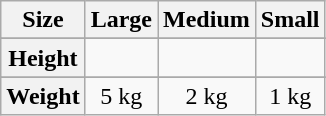<table class="wikitable">
<tr>
<th scope="col">Size</th>
<th scope="col">Large</th>
<th scope="col">Medium</th>
<th scope="col">Small</th>
</tr>
<tr>
</tr>
<tr style="text-align: center;">
<th scope="row">Height</th>
<td></td>
<td></td>
<td></td>
</tr>
<tr>
</tr>
<tr style="text-align: center;">
<th scope="row">Weight</th>
<td>5 kg</td>
<td>2 kg</td>
<td>1 kg</td>
</tr>
</table>
